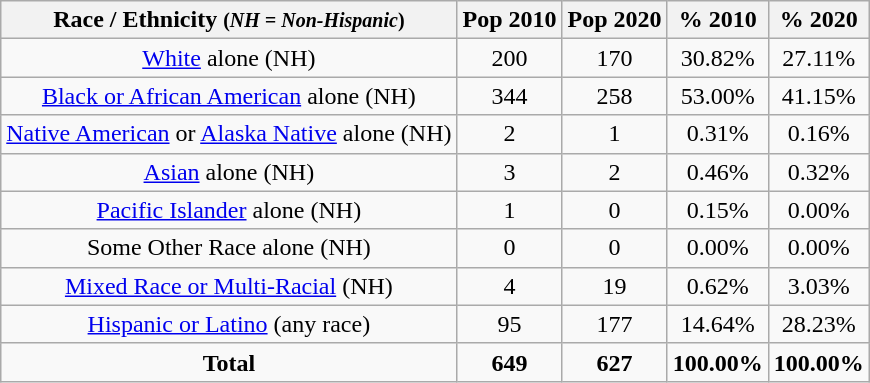<table class="wikitable" style="text-align:center;">
<tr>
<th>Race / Ethnicity <small>(<em>NH = Non-Hispanic</em>)</small></th>
<th>Pop 2010</th>
<th>Pop 2020</th>
<th>% 2010</th>
<th>% 2020</th>
</tr>
<tr>
<td><a href='#'>White</a> alone (NH)</td>
<td>200</td>
<td>170</td>
<td>30.82%</td>
<td>27.11%</td>
</tr>
<tr>
<td><a href='#'>Black or African American</a> alone (NH)</td>
<td>344</td>
<td>258</td>
<td>53.00%</td>
<td>41.15%</td>
</tr>
<tr>
<td><a href='#'>Native American</a> or <a href='#'>Alaska Native</a> alone (NH)</td>
<td>2</td>
<td>1</td>
<td>0.31%</td>
<td>0.16%</td>
</tr>
<tr>
<td><a href='#'>Asian</a> alone (NH)</td>
<td>3</td>
<td>2</td>
<td>0.46%</td>
<td>0.32%</td>
</tr>
<tr>
<td><a href='#'>Pacific Islander</a> alone (NH)</td>
<td>1</td>
<td>0</td>
<td>0.15%</td>
<td>0.00%</td>
</tr>
<tr>
<td>Some Other Race alone (NH)</td>
<td>0</td>
<td>0</td>
<td>0.00%</td>
<td>0.00%</td>
</tr>
<tr>
<td><a href='#'>Mixed Race or Multi-Racial</a> (NH)</td>
<td>4</td>
<td>19</td>
<td>0.62%</td>
<td>3.03%</td>
</tr>
<tr>
<td><a href='#'>Hispanic or Latino</a> (any race)</td>
<td>95</td>
<td>177</td>
<td>14.64%</td>
<td>28.23%</td>
</tr>
<tr>
<td><strong>Total</strong></td>
<td><strong>649</strong></td>
<td><strong>627</strong></td>
<td><strong>100.00%</strong></td>
<td><strong>100.00%</strong></td>
</tr>
</table>
